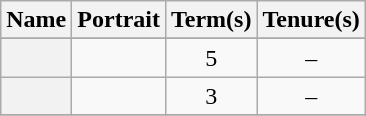<table class="plainrowheaders wikitable" style="text-align:center">
<tr align=center>
<th scope=col>Name</th>
<th scope=col>Portrait</th>
<th scope=col>Term(s)</th>
<th scope=col>Tenure(s)</th>
</tr>
<tr>
</tr>
<tr>
<th scope=row></th>
<td></td>
<td>5</td>
<td> –  </td>
</tr>
<tr>
<th scope=row></th>
<td></td>
<td>3</td>
<td> –  </td>
</tr>
<tr>
</tr>
</table>
